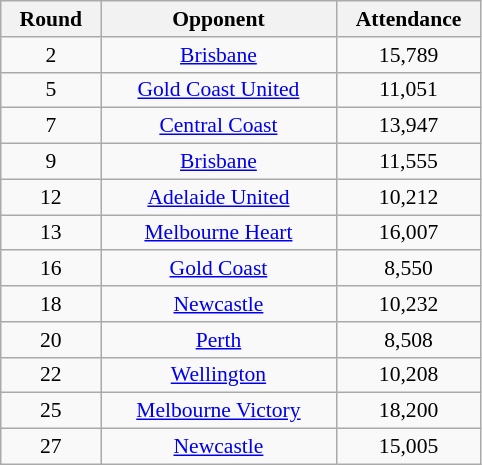<table class="wikitable sortable" style="text-align:center; font-size:90%">
<tr>
<th width=60>Round</th>
<th style="width:150px;" class="unsortable">Opponent</th>
<th width=90>Attendance</th>
</tr>
<tr>
<td>2</td>
<td><a href='#'>Brisbane</a></td>
<td>15,789</td>
</tr>
<tr>
<td>5</td>
<td><a href='#'>Gold Coast United</a></td>
<td>11,051</td>
</tr>
<tr>
<td>7</td>
<td><a href='#'>Central Coast</a></td>
<td>13,947</td>
</tr>
<tr>
<td>9</td>
<td><a href='#'>Brisbane</a></td>
<td>11,555</td>
</tr>
<tr>
<td>12</td>
<td><a href='#'>Adelaide United</a></td>
<td>10,212</td>
</tr>
<tr>
<td>13</td>
<td><a href='#'>Melbourne Heart</a></td>
<td>16,007</td>
</tr>
<tr>
<td>16</td>
<td><a href='#'>Gold Coast</a></td>
<td>8,550</td>
</tr>
<tr>
<td>18</td>
<td><a href='#'>Newcastle</a></td>
<td>10,232</td>
</tr>
<tr>
<td>20</td>
<td><a href='#'>Perth</a></td>
<td>8,508</td>
</tr>
<tr>
<td>22</td>
<td><a href='#'>Wellington</a></td>
<td>10,208</td>
</tr>
<tr>
<td>25</td>
<td><a href='#'>Melbourne Victory</a></td>
<td>18,200</td>
</tr>
<tr>
<td>27</td>
<td><a href='#'>Newcastle</a></td>
<td>15,005</td>
</tr>
</table>
